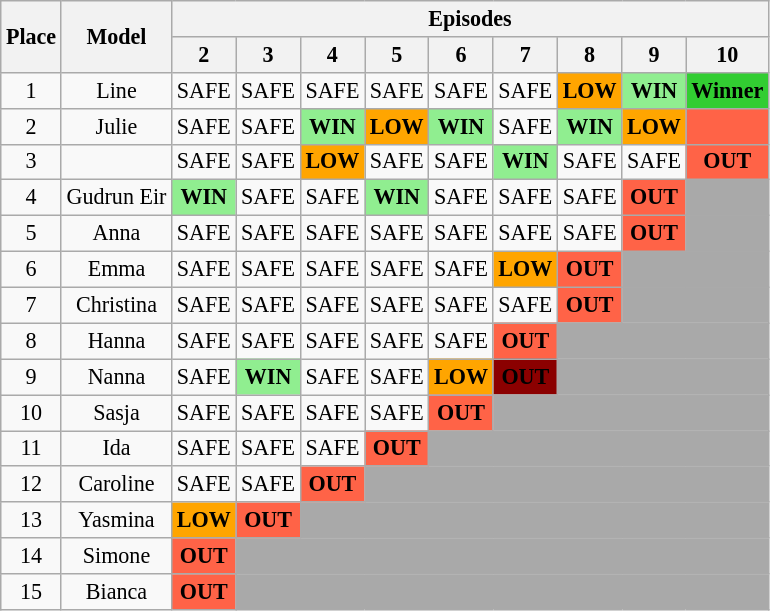<table class="wikitable" style="text-align:center; font-size:92%">
<tr>
<th rowspan="2">Place</th>
<th rowspan="2">Model</th>
<th colspan="10">Episodes</th>
</tr>
<tr>
<th>2</th>
<th>3</th>
<th>4</th>
<th>5</th>
<th>6</th>
<th>7</th>
<th>8</th>
<th>9</th>
<th>10</th>
</tr>
<tr>
<td>1</td>
<td>Line</td>
<td>SAFE</td>
<td>SAFE</td>
<td>SAFE</td>
<td>SAFE</td>
<td>SAFE</td>
<td>SAFE</td>
<td style="background:orange;"><strong>LOW</strong></td>
<td style="background:lightgreen;"><strong>WIN</strong></td>
<td style="background:limegreen;"><strong>Winner</strong></td>
</tr>
<tr>
<td>2</td>
<td>Julie</td>
<td>SAFE</td>
<td>SAFE</td>
<td style="background:lightgreen;"><strong>WIN</strong></td>
<td style="background:orange;"><strong>LOW</strong></td>
<td style="background:lightgreen;"><strong>WIN</strong></td>
<td>SAFE</td>
<td style="background:lightgreen;"><strong>WIN</strong></td>
<td style="background:orange;"><strong>LOW</strong></td>
<td style="background:tomato;"></td>
</tr>
<tr>
<td>3</td>
<td></td>
<td>SAFE</td>
<td>SAFE</td>
<td style="background:orange;"><strong>LOW</strong></td>
<td>SAFE</td>
<td>SAFE</td>
<td style="background:lightgreen;"><strong>WIN</strong></td>
<td>SAFE</td>
<td>SAFE</td>
<td style="background:tomato;"><strong>OUT</strong></td>
</tr>
<tr>
<td>4</td>
<td>Gudrun Eir</td>
<td style="background:lightgreen;"><strong>WIN</strong></td>
<td>SAFE</td>
<td>SAFE</td>
<td style="background:lightgreen;"><strong>WIN</strong></td>
<td>SAFE</td>
<td>SAFE</td>
<td>SAFE</td>
<td style="background:tomato;"><strong>OUT</strong></td>
<td style="background:darkgrey;" colspan="12"></td>
</tr>
<tr>
<td>5</td>
<td>Anna</td>
<td>SAFE</td>
<td>SAFE</td>
<td>SAFE</td>
<td>SAFE</td>
<td>SAFE</td>
<td>SAFE</td>
<td>SAFE</td>
<td style="background:tomato;"><strong>OUT</strong></td>
<td style="background:darkgrey;" colspan="12"></td>
</tr>
<tr>
<td>6</td>
<td>Emma</td>
<td>SAFE</td>
<td>SAFE</td>
<td>SAFE</td>
<td>SAFE</td>
<td>SAFE</td>
<td style="background:orange;"><strong>LOW</strong></td>
<td style="background:tomato;"><strong>OUT</strong></td>
<td style="background:darkgrey;" colspan="12"></td>
</tr>
<tr>
<td>7</td>
<td>Christina</td>
<td>SAFE</td>
<td>SAFE</td>
<td>SAFE</td>
<td>SAFE</td>
<td>SAFE</td>
<td>SAFE</td>
<td style="background:tomato;"><strong>OUT</strong></td>
<td style="background:darkgrey;" colspan="12"></td>
</tr>
<tr>
<td>8</td>
<td>Hanna</td>
<td>SAFE</td>
<td>SAFE</td>
<td>SAFE</td>
<td>SAFE</td>
<td>SAFE</td>
<td style="background:tomato;"><strong>OUT</strong></td>
<td style="background:darkgrey;" colspan="12"></td>
</tr>
<tr>
<td>9</td>
<td>Nanna</td>
<td>SAFE</td>
<td style="background:lightgreen;"><strong>WIN</strong></td>
<td>SAFE</td>
<td>SAFE</td>
<td style="background:orange;"><strong>LOW</strong></td>
<td style="background:darkred;"><span><strong>OUT</strong></span></td>
<td style="background:darkgrey;" colspan="12"></td>
</tr>
<tr>
<td>10</td>
<td>Sasja</td>
<td>SAFE</td>
<td>SAFE</td>
<td>SAFE</td>
<td>SAFE</td>
<td style="background:tomato;"><strong>OUT</strong></td>
<td style="background:darkgrey;" colspan="12"></td>
</tr>
<tr>
<td>11</td>
<td>Ida</td>
<td>SAFE</td>
<td>SAFE</td>
<td>SAFE</td>
<td style="background:tomato;"><strong>OUT</strong></td>
<td style="background:darkgrey;" colspan="12"></td>
</tr>
<tr>
<td>12</td>
<td>Caroline</td>
<td>SAFE</td>
<td>SAFE</td>
<td style="background:tomato;"><strong>OUT</strong></td>
<td style="background:darkgrey;" colspan="12"></td>
</tr>
<tr>
<td>13</td>
<td>Yasmina</td>
<td style="background:orange;"><strong>LOW</strong></td>
<td style="background:tomato;"><strong>OUT</strong></td>
<td style="background:darkgrey;" colspan="12"></td>
</tr>
<tr>
<td>14</td>
<td>Simone</td>
<td style="background:tomato;"><strong>OUT</strong></td>
<td style="background:darkgrey;" colspan="12"></td>
</tr>
<tr>
<td>15</td>
<td>Bianca</td>
<td style="background:tomato;"><strong>OUT</strong></td>
<td style="background:darkgrey;" colspan="12"></td>
</tr>
</table>
